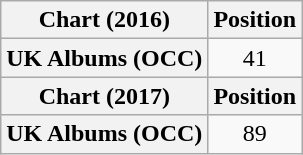<table class="wikitable plainrowheaders" style="text-align:center">
<tr>
<th scope="col">Chart (2016)</th>
<th scope="col">Position</th>
</tr>
<tr>
<th scope="row">UK Albums (OCC)</th>
<td>41</td>
</tr>
<tr>
<th scope="col">Chart (2017)</th>
<th scope="col">Position</th>
</tr>
<tr>
<th scope="row">UK Albums (OCC)</th>
<td>89</td>
</tr>
</table>
